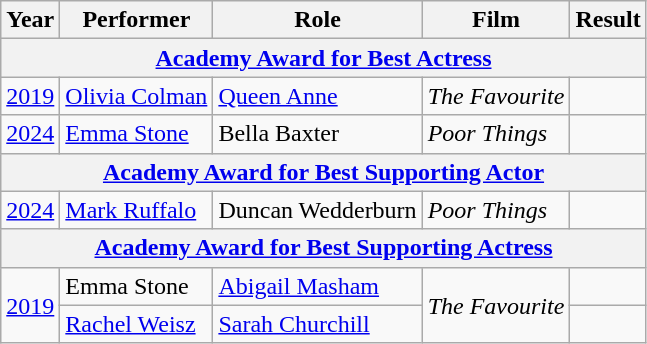<table class="wikitable">
<tr>
<th>Year</th>
<th>Performer</th>
<th>Role</th>
<th>Film</th>
<th>Result</th>
</tr>
<tr>
<th colspan="5"><a href='#'>Academy Award for Best Actress</a></th>
</tr>
<tr>
<td><a href='#'>2019</a></td>
<td><a href='#'>Olivia Colman</a></td>
<td><a href='#'>Queen Anne</a></td>
<td><em>The Favourite</em></td>
<td></td>
</tr>
<tr>
<td><a href='#'>2024</a></td>
<td><a href='#'>Emma Stone</a></td>
<td>Bella Baxter</td>
<td><em>Poor Things</em></td>
<td></td>
</tr>
<tr>
<th colspan="5"><a href='#'>Academy Award for Best Supporting Actor</a></th>
</tr>
<tr>
<td><a href='#'>2024</a></td>
<td><a href='#'>Mark Ruffalo</a></td>
<td>Duncan Wedderburn</td>
<td><em>Poor Things</em></td>
<td></td>
</tr>
<tr>
<th colspan="5"><a href='#'>Academy Award for Best Supporting Actress</a></th>
</tr>
<tr>
<td rowspan="2"><a href='#'>2019</a></td>
<td>Emma Stone</td>
<td><a href='#'>Abigail Masham</a></td>
<td rowspan="2"><em>The Favourite</em></td>
<td></td>
</tr>
<tr>
<td><a href='#'>Rachel Weisz</a></td>
<td><a href='#'>Sarah Churchill</a></td>
<td></td>
</tr>
</table>
